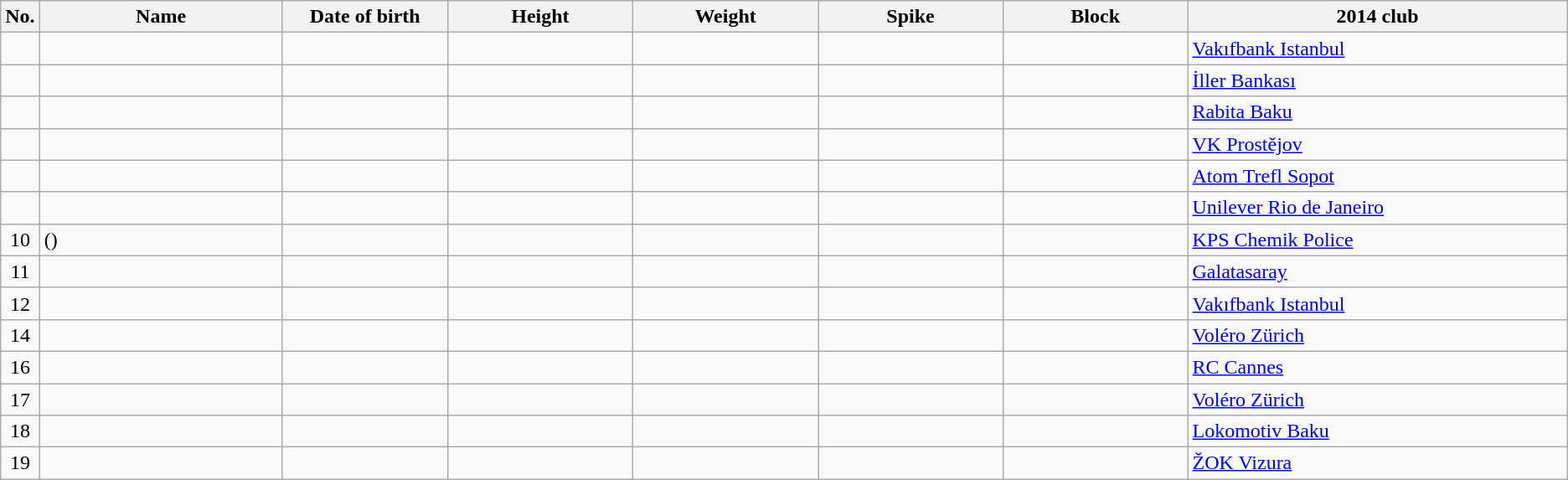<table class="wikitable sortable" style="font-size:100%; text-align:center;">
<tr>
<th>No.</th>
<th style="width:12em">Name</th>
<th style="width:8em">Date of birth</th>
<th style="width:9em">Height</th>
<th style="width:9em">Weight</th>
<th style="width:9em">Spike</th>
<th style="width:9em">Block</th>
<th style="width:19em">2014 club</th>
</tr>
<tr>
<td></td>
<td align=left></td>
<td align=right></td>
<td></td>
<td></td>
<td></td>
<td></td>
<td align=left> <a href='#'>Vakıfbank Istanbul</a></td>
</tr>
<tr>
<td></td>
<td align=left></td>
<td align=right></td>
<td></td>
<td></td>
<td></td>
<td></td>
<td align=left> <a href='#'>İller Bankası</a></td>
</tr>
<tr>
<td></td>
<td align=left></td>
<td align=right></td>
<td></td>
<td></td>
<td></td>
<td></td>
<td align=left> <a href='#'>Rabita Baku</a></td>
</tr>
<tr>
<td></td>
<td align=left></td>
<td align=right></td>
<td></td>
<td></td>
<td></td>
<td></td>
<td align=left> <a href='#'>VK Prostějov</a></td>
</tr>
<tr>
<td></td>
<td align=left></td>
<td align=right></td>
<td></td>
<td></td>
<td></td>
<td></td>
<td align=left> <a href='#'>Atom Trefl Sopot</a></td>
</tr>
<tr>
<td></td>
<td align=left></td>
<td align=right></td>
<td></td>
<td></td>
<td></td>
<td></td>
<td align=left> <a href='#'>Unilever Rio de Janeiro</a></td>
</tr>
<tr>
<td>10</td>
<td align=left> ()</td>
<td align=right></td>
<td></td>
<td></td>
<td></td>
<td></td>
<td align=left> <a href='#'>KPS Chemik Police</a></td>
</tr>
<tr>
<td>11</td>
<td align=left></td>
<td align=right></td>
<td></td>
<td></td>
<td></td>
<td></td>
<td align=left> <a href='#'>Galatasaray</a></td>
</tr>
<tr>
<td>12</td>
<td align=left></td>
<td align=right></td>
<td></td>
<td></td>
<td></td>
<td></td>
<td align=left> <a href='#'>Vakıfbank Istanbul</a></td>
</tr>
<tr>
<td>14</td>
<td align=left></td>
<td align=right></td>
<td></td>
<td></td>
<td></td>
<td></td>
<td align=left> <a href='#'>Voléro Zürich</a></td>
</tr>
<tr>
<td>16</td>
<td align=left></td>
<td align=right></td>
<td></td>
<td></td>
<td></td>
<td></td>
<td align=left> <a href='#'>RC Cannes</a></td>
</tr>
<tr>
<td>17</td>
<td align=left></td>
<td align=right></td>
<td></td>
<td></td>
<td></td>
<td></td>
<td align=left> <a href='#'>Voléro Zürich</a></td>
</tr>
<tr>
<td>18</td>
<td align=left></td>
<td align=right></td>
<td></td>
<td></td>
<td></td>
<td></td>
<td align=left> <a href='#'>Lokomotiv Baku</a></td>
</tr>
<tr>
<td>19</td>
<td align=left></td>
<td align=right></td>
<td></td>
<td></td>
<td></td>
<td></td>
<td align=left> <a href='#'>ŽOK Vizura</a></td>
</tr>
</table>
